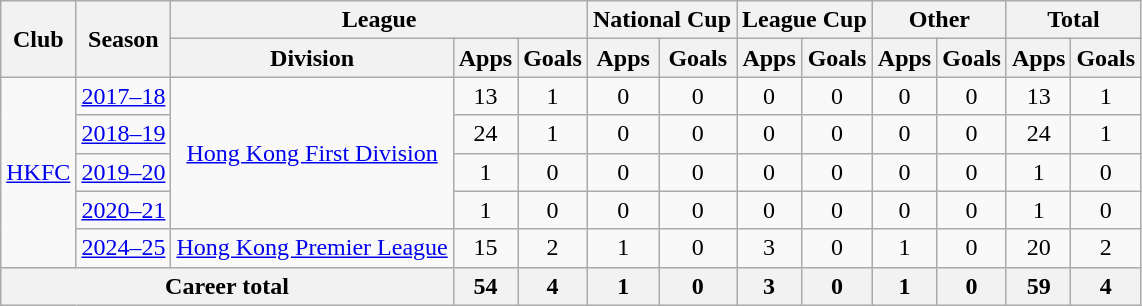<table class="wikitable" style="text-align: center">
<tr>
<th rowspan="2">Club</th>
<th rowspan="2">Season</th>
<th colspan="3">League</th>
<th colspan="2">National Cup</th>
<th colspan="2">League Cup</th>
<th colspan="2">Other</th>
<th colspan="2">Total</th>
</tr>
<tr>
<th>Division</th>
<th>Apps</th>
<th>Goals</th>
<th>Apps</th>
<th>Goals</th>
<th>Apps</th>
<th>Goals</th>
<th>Apps</th>
<th>Goals</th>
<th>Apps</th>
<th>Goals</th>
</tr>
<tr>
<td rowspan="5"><a href='#'>HKFC</a></td>
<td><a href='#'>2017–18</a></td>
<td rowspan="4"><a href='#'>Hong Kong First Division</a></td>
<td>13</td>
<td>1</td>
<td>0</td>
<td>0</td>
<td>0</td>
<td>0</td>
<td>0</td>
<td>0</td>
<td>13</td>
<td>1</td>
</tr>
<tr>
<td><a href='#'>2018–19</a></td>
<td>24</td>
<td>1</td>
<td>0</td>
<td>0</td>
<td>0</td>
<td>0</td>
<td>0</td>
<td>0</td>
<td>24</td>
<td>1</td>
</tr>
<tr>
<td><a href='#'>2019–20</a></td>
<td>1</td>
<td>0</td>
<td>0</td>
<td>0</td>
<td>0</td>
<td>0</td>
<td>0</td>
<td>0</td>
<td>1</td>
<td>0</td>
</tr>
<tr>
<td><a href='#'>2020–21</a></td>
<td>1</td>
<td>0</td>
<td>0</td>
<td>0</td>
<td>0</td>
<td>0</td>
<td>0</td>
<td>0</td>
<td>1</td>
<td>0</td>
</tr>
<tr>
<td><a href='#'>2024–25</a></td>
<td><a href='#'>Hong Kong Premier League</a></td>
<td>15</td>
<td>2</td>
<td>1</td>
<td>0</td>
<td>3</td>
<td>0</td>
<td>1</td>
<td>0</td>
<td>20</td>
<td>2</td>
</tr>
<tr>
<th colspan="3">Career total</th>
<th>54</th>
<th>4</th>
<th>1</th>
<th>0</th>
<th>3</th>
<th>0</th>
<th>1</th>
<th>0</th>
<th>59</th>
<th>4</th>
</tr>
</table>
